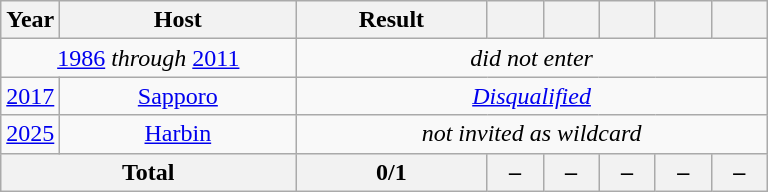<table class="wikitable" style="text-align:center">
<tr>
<th width=30>Year</th>
<th width=150>Host</th>
<th width=120>Result</th>
<th width=30></th>
<th width=30></th>
<th width=30></th>
<th width=30></th>
<th width=30></th>
</tr>
<tr>
<td colspan=2><a href='#'>1986</a> <em>through</em> <a href='#'>2011</a></td>
<td colspan=6><em>did not enter</em></td>
</tr>
<tr>
<td><a href='#'>2017</a></td>
<td> <a href='#'>Sapporo</a></td>
<td colspan=6><em><a href='#'>Disqualified</a></em></td>
</tr>
<tr>
<td><a href='#'>2025</a></td>
<td> <a href='#'>Harbin</a></td>
<td colspan=6><em>not invited as wildcard</em></td>
</tr>
<tr>
<th colspan=2>Total</th>
<th>0/1</th>
<th>–</th>
<th>–</th>
<th>–</th>
<th>–</th>
<th>–</th>
</tr>
</table>
